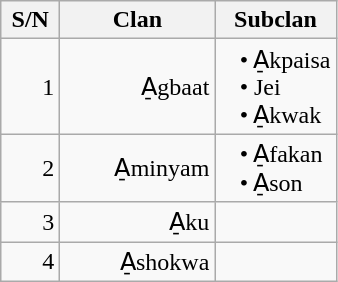<table class=wikitable style="text-align:right;">
<tr>
<th style="width:2em;">S/N</th>
<th style="width:6em;">Clan</th>
<th>Subclan</th>
</tr>
<tr>
<td>1</td>
<td>A̠gbaat</td>
<td style="text-align:left;padding-left:1em;">• A̠kpaisa<br>• Jei<br>• A̠kwak</td>
</tr>
<tr>
<td>2</td>
<td>A̠minyam</td>
<td style="text-align:left;padding-left:1em;">• A̠fakan<br>• A̠son</td>
</tr>
<tr>
<td>3</td>
<td>A̠ku</td>
<td></td>
</tr>
<tr>
<td>4</td>
<td>A̠shokwa</td>
<td></td>
</tr>
</table>
